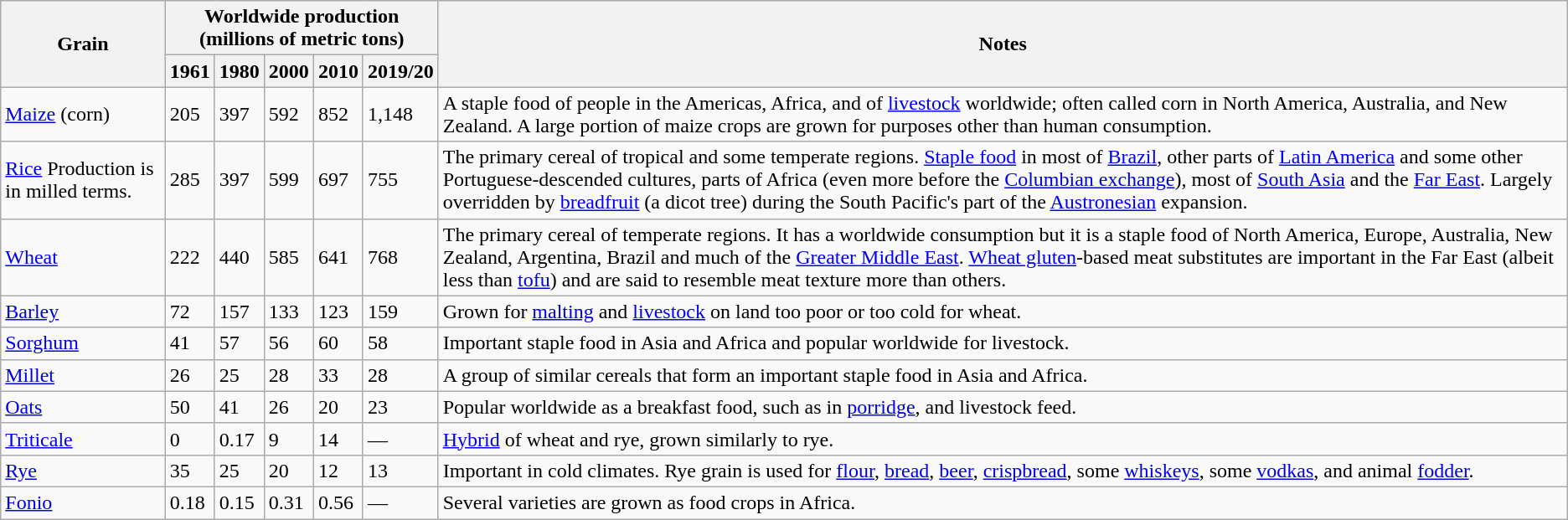<table class="wikitable">
<tr>
<th rowspan="2">Grain</th>
<th colspan="5" nowrap="">Worldwide production<br>(millions of metric tons)</th>
<th rowspan="2">Notes</th>
</tr>
<tr>
<th>1961</th>
<th>1980</th>
<th>2000</th>
<th>2010</th>
<th>2019/20</th>
</tr>
<tr>
<td><a href='#'>Maize</a> (corn)</td>
<td>205</td>
<td>397</td>
<td>592</td>
<td>852</td>
<td>1,148</td>
<td>A staple food of people in the Americas, Africa, and of <a href='#'>livestock</a> worldwide; often called corn in North America, Australia, and New Zealand. A large portion of maize crops are grown for purposes other than human consumption.</td>
</tr>
<tr>
<td><a href='#'>Rice</a> Production is in milled terms.</td>
<td>285</td>
<td>397</td>
<td>599</td>
<td>697</td>
<td>755</td>
<td>The primary cereal of tropical and some temperate regions. <a href='#'>Staple food</a> in most of <a href='#'>Brazil</a>, other parts of <a href='#'>Latin America</a> and some other Portuguese-descended cultures, parts of Africa (even more before the <a href='#'>Columbian exchange</a>), most of <a href='#'>South Asia</a> and the <a href='#'>Far East</a>. Largely overridden by <a href='#'>breadfruit</a> (a dicot tree) during the South Pacific's part of the <a href='#'>Austronesian</a> expansion.</td>
</tr>
<tr>
<td><a href='#'>Wheat</a></td>
<td>222</td>
<td>440</td>
<td>585</td>
<td>641</td>
<td>768</td>
<td>The primary cereal of temperate regions. It has a worldwide consumption but it is a staple food of North America, Europe, Australia, New Zealand, Argentina, Brazil and much of the <a href='#'>Greater Middle East</a>. <a href='#'>Wheat gluten</a>-based meat substitutes are important in the Far East (albeit less than <a href='#'>tofu</a>) and are said to resemble meat texture more than others.</td>
</tr>
<tr>
<td><a href='#'>Barley</a></td>
<td>72</td>
<td>157</td>
<td>133</td>
<td>123</td>
<td>159</td>
<td>Grown for <a href='#'>malting</a> and <a href='#'>livestock</a> on land too poor or too cold for wheat.</td>
</tr>
<tr>
<td><a href='#'>Sorghum</a></td>
<td>41</td>
<td>57</td>
<td>56</td>
<td>60</td>
<td>58</td>
<td>Important staple food in Asia and Africa and popular worldwide for livestock.</td>
</tr>
<tr>
<td><a href='#'>Millet</a></td>
<td>26</td>
<td>25</td>
<td>28</td>
<td>33</td>
<td>28</td>
<td>A group of similar cereals that form an important staple food in Asia and Africa.</td>
</tr>
<tr>
<td><a href='#'>Oats</a></td>
<td>50</td>
<td>41</td>
<td>26</td>
<td>20</td>
<td>23</td>
<td>Popular worldwide as a breakfast food, such as in <a href='#'>porridge</a>, and livestock feed.</td>
</tr>
<tr>
<td><a href='#'>Triticale</a></td>
<td>0</td>
<td>0.17</td>
<td>9</td>
<td>14</td>
<td>—</td>
<td><a href='#'>Hybrid</a> of wheat and rye, grown similarly to rye.</td>
</tr>
<tr>
<td><a href='#'>Rye</a></td>
<td>35</td>
<td>25</td>
<td>20</td>
<td>12</td>
<td>13</td>
<td>Important in cold climates. Rye grain is used for <a href='#'>flour</a>, <a href='#'>bread</a>, <a href='#'>beer</a>, <a href='#'>crispbread</a>, some <a href='#'>whiskeys</a>, some <a href='#'>vodkas</a>, and animal <a href='#'>fodder</a>.</td>
</tr>
<tr>
<td><a href='#'>Fonio</a></td>
<td>0.18</td>
<td>0.15</td>
<td>0.31</td>
<td>0.56</td>
<td>—</td>
<td>Several varieties are grown as food crops in Africa.</td>
</tr>
</table>
